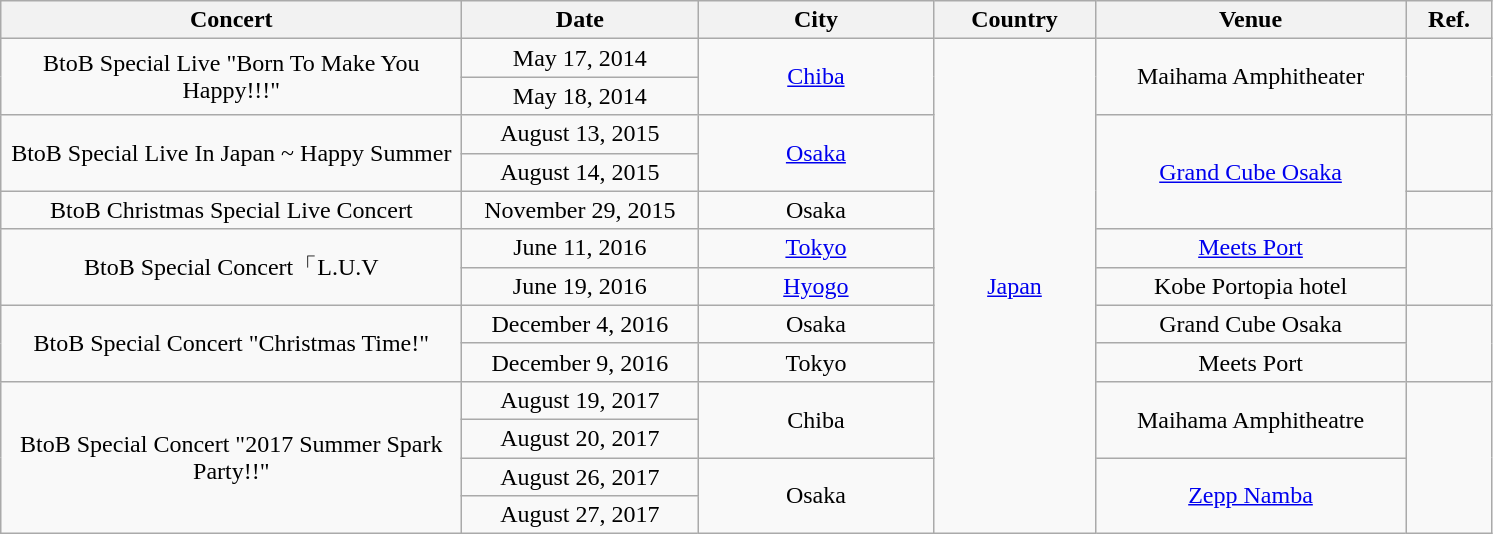<table class="wikitable" style="text-align:center;">
<tr>
<th width="300">Concert</th>
<th width="150">Date</th>
<th width="150">City</th>
<th width="100">Country</th>
<th width="200">Venue</th>
<th width="50">Ref.</th>
</tr>
<tr>
<td rowspan="2">BtoB Special Live "Born To Make You Happy!!!"</td>
<td>May 17, 2014</td>
<td rowspan="2"><a href='#'>Chiba</a></td>
<td rowspan="13"><a href='#'>Japan</a></td>
<td rowspan="2">Maihama Amphitheater</td>
<td rowspan="2"></td>
</tr>
<tr>
<td>May 18, 2014</td>
</tr>
<tr>
<td rowspan="2">BtoB Special Live In Japan ~ Happy Summer</td>
<td>August 13, 2015</td>
<td rowspan="2"><a href='#'>Osaka</a></td>
<td rowspan="3"><a href='#'>Grand Cube Osaka</a></td>
<td rowspan="2"></td>
</tr>
<tr>
<td>August 14, 2015</td>
</tr>
<tr>
<td>BtoB Christmas Special Live Concert</td>
<td>November 29, 2015</td>
<td>Osaka</td>
<td></td>
</tr>
<tr>
<td rowspan="2">BtoB Special Concert「L.U.V</td>
<td>June 11, 2016</td>
<td><a href='#'>Tokyo</a></td>
<td><a href='#'>Meets Port</a></td>
<td rowspan="2"></td>
</tr>
<tr>
<td>June 19, 2016</td>
<td><a href='#'>Hyogo</a></td>
<td>Kobe Portopia hotel</td>
</tr>
<tr>
<td rowspan="2">BtoB Special Concert "Christmas Time!"</td>
<td>December 4, 2016</td>
<td>Osaka</td>
<td>Grand Cube Osaka</td>
<td rowspan="2"></td>
</tr>
<tr>
<td>December 9, 2016</td>
<td>Tokyo</td>
<td>Meets Port</td>
</tr>
<tr>
<td rowspan="4">BtoB Special Concert "2017 Summer Spark Party!!"</td>
<td>August 19, 2017</td>
<td rowspan="2">Chiba</td>
<td rowspan="2">Maihama Amphitheatre</td>
<td rowspan="4"></td>
</tr>
<tr>
<td>August 20, 2017</td>
</tr>
<tr>
<td>August 26, 2017</td>
<td rowspan="2">Osaka</td>
<td rowspan="2"><a href='#'>Zepp Namba</a></td>
</tr>
<tr>
<td>August 27, 2017</td>
</tr>
</table>
